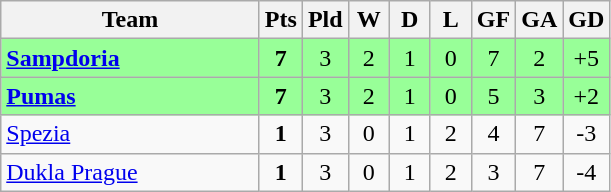<table class=wikitable style="text-align:center">
<tr>
<th width=165>Team</th>
<th width=20>Pts</th>
<th width=20>Pld</th>
<th width=20>W</th>
<th width=20>D</th>
<th width=20>L</th>
<th width=20>GF</th>
<th width=20>GA</th>
<th width=20>GD</th>
</tr>
<tr |- align=center style="background:#98FF98;">
<td style="text-align:left"> <strong><a href='#'>Sampdoria</a></strong></td>
<td><strong>7</strong></td>
<td>3</td>
<td>2</td>
<td>1</td>
<td>0</td>
<td>7</td>
<td>2</td>
<td>+5</td>
</tr>
<tr |- align=center style="background:#98FF98;">
<td style="text-align:left"> <strong><a href='#'>Pumas</a></strong></td>
<td><strong>7</strong></td>
<td>3</td>
<td>2</td>
<td>1</td>
<td>0</td>
<td>5</td>
<td>3</td>
<td>+2</td>
</tr>
<tr>
<td style="text-align:left"> <a href='#'>Spezia</a></td>
<td><strong>1</strong></td>
<td>3</td>
<td>0</td>
<td>1</td>
<td>2</td>
<td>4</td>
<td>7</td>
<td>-3</td>
</tr>
<tr>
<td style="text-align:left"> <a href='#'>Dukla Prague</a></td>
<td><strong>1</strong></td>
<td>3</td>
<td>0</td>
<td>1</td>
<td>2</td>
<td>3</td>
<td>7</td>
<td>-4</td>
</tr>
</table>
